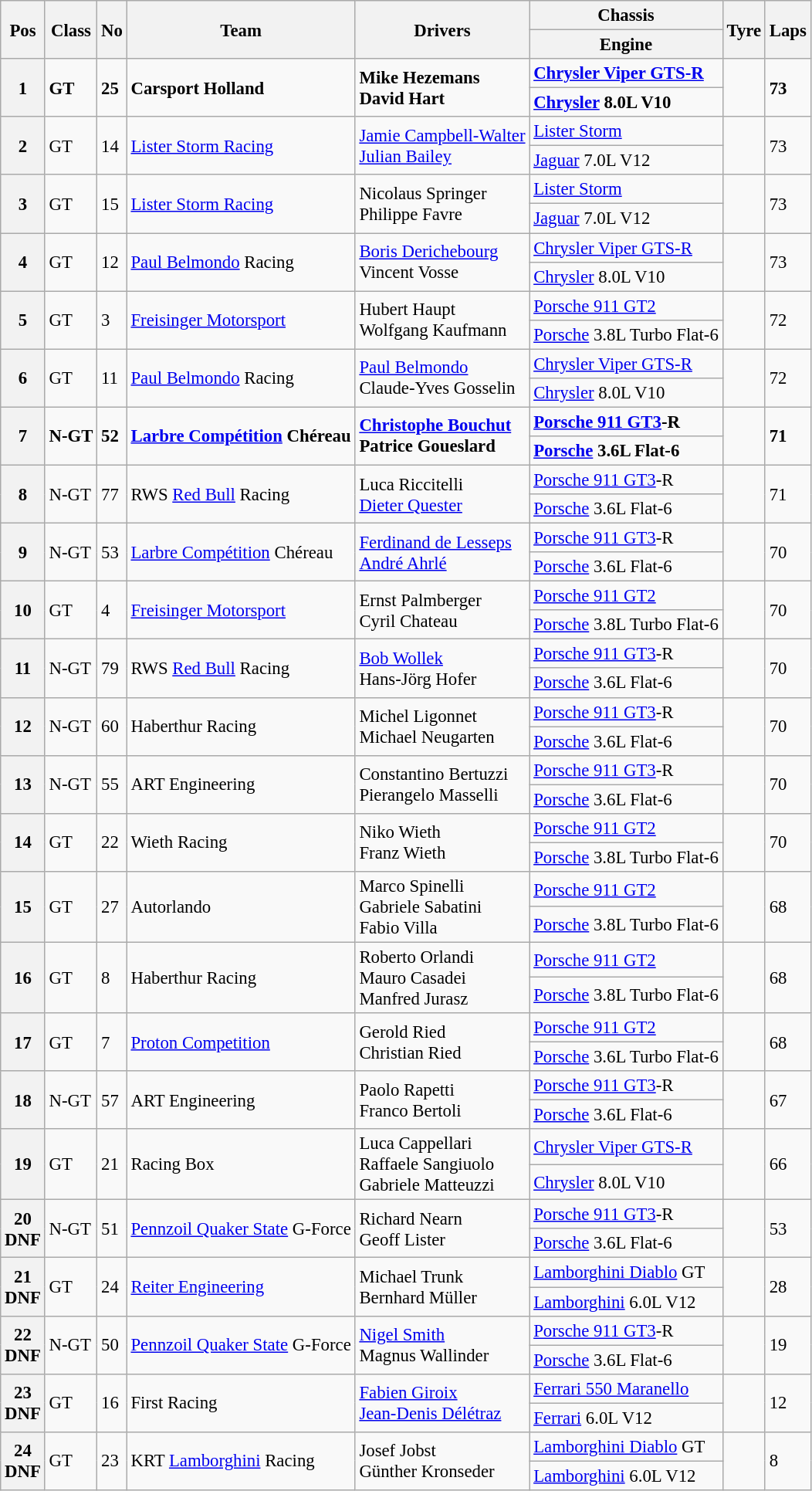<table class="wikitable" style="font-size: 95%;">
<tr>
<th rowspan=2>Pos</th>
<th rowspan=2>Class</th>
<th rowspan=2>No</th>
<th rowspan=2>Team</th>
<th rowspan=2>Drivers</th>
<th>Chassis</th>
<th rowspan=2>Tyre</th>
<th rowspan=2>Laps</th>
</tr>
<tr>
<th>Engine</th>
</tr>
<tr style="font-weight:bold">
<th rowspan=2>1</th>
<td rowspan=2>GT</td>
<td rowspan=2>25</td>
<td rowspan=2> Carsport Holland</td>
<td rowspan=2> Mike Hezemans<br> David Hart</td>
<td><a href='#'>Chrysler Viper GTS-R</a></td>
<td rowspan=2></td>
<td rowspan=2>73</td>
</tr>
<tr style="font-weight:bold">
<td><a href='#'>Chrysler</a> 8.0L V10</td>
</tr>
<tr>
<th rowspan=2>2</th>
<td rowspan=2>GT</td>
<td rowspan=2>14</td>
<td rowspan=2> <a href='#'>Lister Storm Racing</a></td>
<td rowspan=2> <a href='#'>Jamie Campbell-Walter</a><br> <a href='#'>Julian Bailey</a></td>
<td><a href='#'>Lister Storm</a></td>
<td rowspan=2></td>
<td rowspan=2>73</td>
</tr>
<tr>
<td><a href='#'>Jaguar</a> 7.0L V12</td>
</tr>
<tr>
<th rowspan=2>3</th>
<td rowspan=2>GT</td>
<td rowspan=2>15</td>
<td rowspan=2> <a href='#'>Lister Storm Racing</a></td>
<td rowspan=2> Nicolaus Springer<br> Philippe Favre</td>
<td><a href='#'>Lister Storm</a></td>
<td rowspan=2></td>
<td rowspan=2>73</td>
</tr>
<tr>
<td><a href='#'>Jaguar</a> 7.0L V12</td>
</tr>
<tr>
<th rowspan=2>4</th>
<td rowspan=2>GT</td>
<td rowspan=2>12</td>
<td rowspan=2> <a href='#'>Paul Belmondo</a> Racing</td>
<td rowspan=2> <a href='#'>Boris Derichebourg</a><br> Vincent Vosse</td>
<td><a href='#'>Chrysler Viper GTS-R</a></td>
<td rowspan=2></td>
<td rowspan=2>73</td>
</tr>
<tr>
<td><a href='#'>Chrysler</a> 8.0L V10</td>
</tr>
<tr>
<th rowspan=2>5</th>
<td rowspan=2>GT</td>
<td rowspan=2>3</td>
<td rowspan=2> <a href='#'>Freisinger Motorsport</a></td>
<td rowspan=2> Hubert Haupt<br> Wolfgang Kaufmann</td>
<td><a href='#'>Porsche 911 GT2</a></td>
<td rowspan=2></td>
<td rowspan=2>72</td>
</tr>
<tr>
<td><a href='#'>Porsche</a> 3.8L Turbo Flat-6</td>
</tr>
<tr>
<th rowspan=2>6</th>
<td rowspan=2>GT</td>
<td rowspan=2>11</td>
<td rowspan=2> <a href='#'>Paul Belmondo</a> Racing</td>
<td rowspan=2> <a href='#'>Paul Belmondo</a><br> Claude-Yves Gosselin</td>
<td><a href='#'>Chrysler Viper GTS-R</a></td>
<td rowspan=2></td>
<td rowspan=2>72</td>
</tr>
<tr>
<td><a href='#'>Chrysler</a> 8.0L V10</td>
</tr>
<tr style="font-weight:bold">
<th rowspan=2>7</th>
<td rowspan=2>N-GT</td>
<td rowspan=2>52</td>
<td rowspan=2> <a href='#'>Larbre Compétition</a> Chéreau</td>
<td rowspan=2> <a href='#'>Christophe Bouchut</a><br> Patrice Goueslard</td>
<td><a href='#'>Porsche 911 GT3</a>-R</td>
<td rowspan=2></td>
<td rowspan=2>71</td>
</tr>
<tr style="font-weight:bold">
<td><a href='#'>Porsche</a> 3.6L Flat-6</td>
</tr>
<tr>
<th rowspan=2>8</th>
<td rowspan=2>N-GT</td>
<td rowspan=2>77</td>
<td rowspan=2> RWS <a href='#'>Red Bull</a> Racing</td>
<td rowspan=2> Luca Riccitelli<br> <a href='#'>Dieter Quester</a></td>
<td><a href='#'>Porsche 911 GT3</a>-R</td>
<td rowspan=2></td>
<td rowspan=2>71</td>
</tr>
<tr>
<td><a href='#'>Porsche</a> 3.6L Flat-6</td>
</tr>
<tr>
<th rowspan=2>9</th>
<td rowspan=2>N-GT</td>
<td rowspan=2>53</td>
<td rowspan=2> <a href='#'>Larbre Compétition</a> Chéreau</td>
<td rowspan=2> <a href='#'>Ferdinand de Lesseps</a><br> <a href='#'>André Ahrlé</a></td>
<td><a href='#'>Porsche 911 GT3</a>-R</td>
<td rowspan=2></td>
<td rowspan=2>70</td>
</tr>
<tr>
<td><a href='#'>Porsche</a> 3.6L Flat-6</td>
</tr>
<tr>
<th rowspan=2>10</th>
<td rowspan=2>GT</td>
<td rowspan=2>4</td>
<td rowspan=2> <a href='#'>Freisinger Motorsport</a></td>
<td rowspan=2> Ernst Palmberger<br> Cyril Chateau</td>
<td><a href='#'>Porsche 911 GT2</a></td>
<td rowspan=2></td>
<td rowspan=2>70</td>
</tr>
<tr>
<td><a href='#'>Porsche</a> 3.8L Turbo Flat-6</td>
</tr>
<tr>
<th rowspan=2>11</th>
<td rowspan=2>N-GT</td>
<td rowspan=2>79</td>
<td rowspan=2> RWS <a href='#'>Red Bull</a> Racing</td>
<td rowspan=2> <a href='#'>Bob Wollek</a><br> Hans-Jörg Hofer</td>
<td><a href='#'>Porsche 911 GT3</a>-R</td>
<td rowspan=2></td>
<td rowspan=2>70</td>
</tr>
<tr>
<td><a href='#'>Porsche</a> 3.6L Flat-6</td>
</tr>
<tr>
<th rowspan=2>12</th>
<td rowspan=2>N-GT</td>
<td rowspan=2>60</td>
<td rowspan=2> Haberthur Racing</td>
<td rowspan=2> Michel Ligonnet<br> Michael Neugarten</td>
<td><a href='#'>Porsche 911 GT3</a>-R</td>
<td rowspan=2></td>
<td rowspan=2>70</td>
</tr>
<tr>
<td><a href='#'>Porsche</a> 3.6L Flat-6</td>
</tr>
<tr>
<th rowspan=2>13</th>
<td rowspan=2>N-GT</td>
<td rowspan=2>55</td>
<td rowspan=2> ART Engineering</td>
<td rowspan=2> Constantino Bertuzzi<br> Pierangelo Masselli</td>
<td><a href='#'>Porsche 911 GT3</a>-R</td>
<td rowspan=2></td>
<td rowspan=2>70</td>
</tr>
<tr>
<td><a href='#'>Porsche</a> 3.6L Flat-6</td>
</tr>
<tr>
<th rowspan=2>14</th>
<td rowspan=2>GT</td>
<td rowspan=2>22</td>
<td rowspan=2> Wieth Racing</td>
<td rowspan=2> Niko Wieth<br> Franz Wieth</td>
<td><a href='#'>Porsche 911 GT2</a></td>
<td rowspan=2></td>
<td rowspan=2>70</td>
</tr>
<tr>
<td><a href='#'>Porsche</a> 3.8L Turbo Flat-6</td>
</tr>
<tr>
<th rowspan=2>15</th>
<td rowspan=2>GT</td>
<td rowspan=2>27</td>
<td rowspan=2> Autorlando</td>
<td rowspan=2> Marco Spinelli<br> Gabriele Sabatini<br> Fabio Villa</td>
<td><a href='#'>Porsche 911 GT2</a></td>
<td rowspan=2></td>
<td rowspan=2>68</td>
</tr>
<tr>
<td><a href='#'>Porsche</a> 3.8L Turbo Flat-6</td>
</tr>
<tr>
<th rowspan=2>16</th>
<td rowspan=2>GT</td>
<td rowspan=2>8</td>
<td rowspan=2> Haberthur Racing</td>
<td rowspan=2> Roberto Orlandi<br> Mauro Casadei<br> Manfred Jurasz</td>
<td><a href='#'>Porsche 911 GT2</a></td>
<td rowspan=2></td>
<td rowspan=2>68</td>
</tr>
<tr>
<td><a href='#'>Porsche</a> 3.8L Turbo Flat-6</td>
</tr>
<tr>
<th rowspan=2>17</th>
<td rowspan=2>GT</td>
<td rowspan=2>7</td>
<td rowspan=2> <a href='#'>Proton Competition</a></td>
<td rowspan=2> Gerold Ried<br> Christian Ried</td>
<td><a href='#'>Porsche 911 GT2</a></td>
<td rowspan=2></td>
<td rowspan=2>68</td>
</tr>
<tr>
<td><a href='#'>Porsche</a> 3.6L Turbo Flat-6</td>
</tr>
<tr>
<th rowspan=2>18</th>
<td rowspan=2>N-GT</td>
<td rowspan=2>57</td>
<td rowspan=2> ART Engineering</td>
<td rowspan=2> Paolo Rapetti<br> Franco Bertoli</td>
<td><a href='#'>Porsche 911 GT3</a>-R</td>
<td rowspan=2></td>
<td rowspan=2>67</td>
</tr>
<tr>
<td><a href='#'>Porsche</a> 3.6L Flat-6</td>
</tr>
<tr>
<th rowspan=2>19</th>
<td rowspan=2>GT</td>
<td rowspan=2>21</td>
<td rowspan=2> Racing Box</td>
<td rowspan=2> Luca Cappellari<br> Raffaele Sangiuolo<br> Gabriele Matteuzzi</td>
<td><a href='#'>Chrysler Viper GTS-R</a></td>
<td rowspan=2></td>
<td rowspan=2>66</td>
</tr>
<tr>
<td><a href='#'>Chrysler</a> 8.0L V10</td>
</tr>
<tr>
<th rowspan=2>20<br>DNF</th>
<td rowspan=2>N-GT</td>
<td rowspan=2>51</td>
<td rowspan=2> <a href='#'>Pennzoil Quaker State</a> G-Force</td>
<td rowspan=2> Richard Nearn<br> Geoff Lister</td>
<td><a href='#'>Porsche 911 GT3</a>-R</td>
<td rowspan=2></td>
<td rowspan=2>53</td>
</tr>
<tr>
<td><a href='#'>Porsche</a> 3.6L Flat-6</td>
</tr>
<tr>
<th rowspan=2>21<br>DNF</th>
<td rowspan=2>GT</td>
<td rowspan=2>24</td>
<td rowspan=2> <a href='#'>Reiter Engineering</a></td>
<td rowspan=2> Michael Trunk<br> Bernhard Müller</td>
<td><a href='#'>Lamborghini Diablo</a> GT</td>
<td rowspan=2></td>
<td rowspan=2>28</td>
</tr>
<tr>
<td><a href='#'>Lamborghini</a> 6.0L V12</td>
</tr>
<tr>
<th rowspan=2>22<br>DNF</th>
<td rowspan=2>N-GT</td>
<td rowspan=2>50</td>
<td rowspan=2> <a href='#'>Pennzoil Quaker State</a> G-Force</td>
<td rowspan=2> <a href='#'>Nigel Smith</a><br> Magnus Wallinder</td>
<td><a href='#'>Porsche 911 GT3</a>-R</td>
<td rowspan=2></td>
<td rowspan=2>19</td>
</tr>
<tr>
<td><a href='#'>Porsche</a> 3.6L Flat-6</td>
</tr>
<tr>
<th rowspan=2>23<br>DNF</th>
<td rowspan=2>GT</td>
<td rowspan=2>16</td>
<td rowspan=2> First Racing</td>
<td rowspan=2> <a href='#'>Fabien Giroix</a><br> <a href='#'>Jean-Denis Délétraz</a></td>
<td><a href='#'>Ferrari 550 Maranello</a></td>
<td rowspan=2></td>
<td rowspan=2>12</td>
</tr>
<tr>
<td><a href='#'>Ferrari</a> 6.0L V12</td>
</tr>
<tr>
<th rowspan=2>24<br>DNF</th>
<td rowspan=2>GT</td>
<td rowspan=2>23</td>
<td rowspan=2> KRT <a href='#'>Lamborghini</a> Racing</td>
<td rowspan=2> Josef Jobst<br> Günther Kronseder</td>
<td><a href='#'>Lamborghini Diablo</a> GT</td>
<td rowspan=2></td>
<td rowspan=2>8</td>
</tr>
<tr>
<td><a href='#'>Lamborghini</a> 6.0L V12</td>
</tr>
</table>
